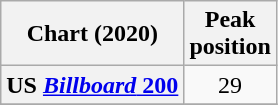<table class="wikitable plainrowheaders" style="text-align:center">
<tr>
<th scope="col">Chart (2020)</th>
<th scope="col">Peak<br>position</th>
</tr>
<tr>
<th scope="row">US <a href='#'><em>Billboard</em> 200</a></th>
<td>29</td>
</tr>
<tr>
</tr>
</table>
